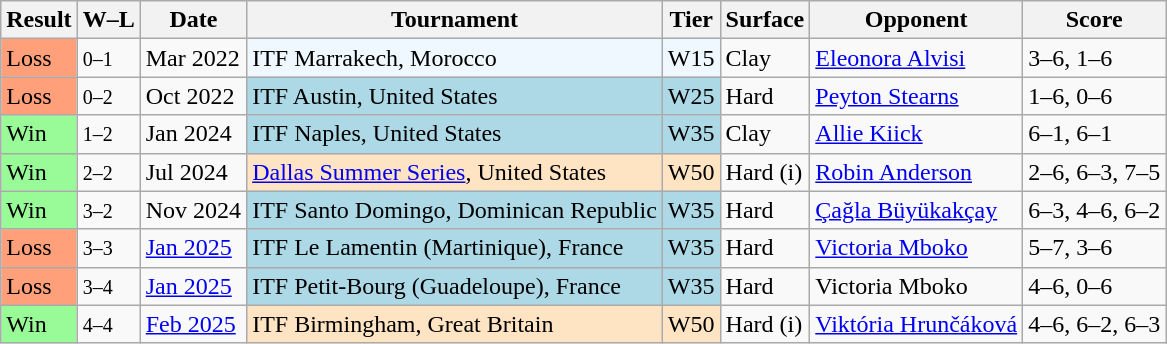<table class="sortable wikitable">
<tr>
<th>Result</th>
<th class="unsortable">W–L</th>
<th>Date</th>
<th>Tournament</th>
<th>Tier</th>
<th>Surface</th>
<th>Opponent</th>
<th class="unsortable">Score</th>
</tr>
<tr>
<td style="background:#ffa07a;">Loss</td>
<td><small>0–1</small></td>
<td>Mar 2022</td>
<td style="background:#f0f8ff;">ITF Marrakech, Morocco</td>
<td style="background:#f0f8ff;">W15</td>
<td>Clay</td>
<td> <a href='#'>Eleonora Alvisi</a></td>
<td>3–6, 1–6</td>
</tr>
<tr>
<td style="background:#ffa07a;">Loss</td>
<td><small>0–2</small></td>
<td>Oct 2022</td>
<td style="background:lightblue;">ITF Austin, United States</td>
<td style="background:lightblue;">W25</td>
<td>Hard</td>
<td> <a href='#'>Peyton Stearns</a></td>
<td>1–6, 0–6</td>
</tr>
<tr>
<td style="background:#98fb98;">Win</td>
<td><small>1–2</small></td>
<td>Jan 2024</td>
<td style="background:lightblue;">ITF Naples, United States</td>
<td style="background:lightblue;">W35</td>
<td>Clay</td>
<td> <a href='#'>Allie Kiick</a></td>
<td>6–1, 6–1</td>
</tr>
<tr>
<td style="background:#98fb98;">Win</td>
<td><small>2–2</small></td>
<td>Jul 2024</td>
<td style="background:#ffe4c4;"><a href='#'>Dallas Summer Series</a>, United States</td>
<td style="background:#ffe4c4;">W50</td>
<td>Hard (i)</td>
<td> <a href='#'>Robin Anderson</a></td>
<td>2–6, 6–3, 7–5</td>
</tr>
<tr>
<td style="background:#98fb98;">Win</td>
<td><small>3–2</small></td>
<td>Nov 2024</td>
<td style="background:lightblue;">ITF Santo Domingo, Dominican Republic</td>
<td style="background:lightblue;">W35</td>
<td>Hard</td>
<td> <a href='#'>Çağla Büyükakçay</a></td>
<td>6–3, 4–6, 6–2</td>
</tr>
<tr>
<td style="background:#ffa07a;">Loss</td>
<td><small>3–3</small></td>
<td><a href='#'>Jan 2025</a></td>
<td style="background:lightblue;">ITF Le Lamentin (Martinique), France</td>
<td style="background:lightblue;">W35</td>
<td>Hard</td>
<td> <a href='#'>Victoria Mboko</a></td>
<td>5–7, 3–6</td>
</tr>
<tr>
<td style="background:#ffa07a;">Loss</td>
<td><small>3–4</small></td>
<td><a href='#'>Jan 2025</a></td>
<td style="background:lightblue;">ITF Petit-Bourg (Guadeloupe), France</td>
<td style="background:lightblue;">W35</td>
<td>Hard</td>
<td> Victoria Mboko</td>
<td>4–6, 0–6</td>
</tr>
<tr>
<td style="background:#98fb98;">Win</td>
<td><small>4–4</small></td>
<td><a href='#'>Feb 2025</a></td>
<td style="background:#ffe4c4;">ITF Birmingham, Great Britain</td>
<td style="background:#ffe4c4;">W50</td>
<td>Hard (i)</td>
<td> <a href='#'>Viktória Hrunčáková</a></td>
<td>4–6, 6–2, 6–3</td>
</tr>
</table>
